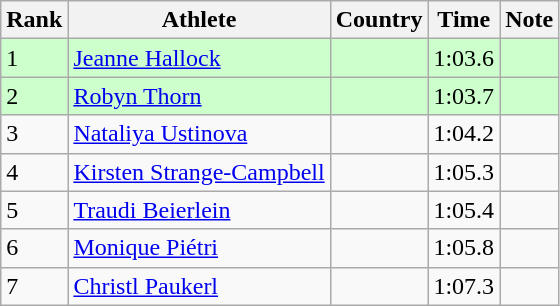<table class="wikitable sortable">
<tr>
<th>Rank</th>
<th>Athlete</th>
<th>Country</th>
<th>Time</th>
<th>Note</th>
</tr>
<tr bgcolor=#CCFFCC>
<td>1</td>
<td><a href='#'>Jeanne Hallock</a></td>
<td></td>
<td>1:03.6</td>
<td></td>
</tr>
<tr bgcolor=#CCFFCC>
<td>2</td>
<td><a href='#'>Robyn Thorn</a></td>
<td></td>
<td>1:03.7</td>
<td></td>
</tr>
<tr>
<td>3</td>
<td><a href='#'>Nataliya Ustinova</a></td>
<td></td>
<td>1:04.2</td>
<td></td>
</tr>
<tr>
<td>4</td>
<td><a href='#'>Kirsten Strange-Campbell</a></td>
<td></td>
<td>1:05.3</td>
<td></td>
</tr>
<tr>
<td>5</td>
<td><a href='#'>Traudi Beierlein</a></td>
<td></td>
<td>1:05.4</td>
<td></td>
</tr>
<tr>
<td>6</td>
<td><a href='#'>Monique Piétri</a></td>
<td></td>
<td>1:05.8</td>
<td></td>
</tr>
<tr>
<td>7</td>
<td><a href='#'>Christl Paukerl</a></td>
<td></td>
<td>1:07.3</td>
<td></td>
</tr>
</table>
